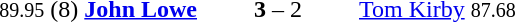<table style="text-align:center">
<tr>
<th width=223></th>
<th width=100></th>
<th width=223></th>
</tr>
<tr>
<td align=right><small>89.95</small> (8) <strong><a href='#'>John Lowe</a></strong> </td>
<td><strong>3</strong> – 2</td>
<td align=left> <a href='#'>Tom Kirby</a> <small>87.68</small></td>
</tr>
</table>
